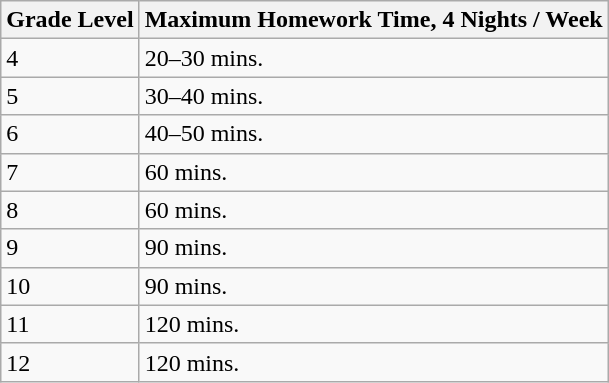<table class="wikitable">
<tr>
<th>Grade Level</th>
<th>Maximum Homework Time, 4 Nights / Week</th>
</tr>
<tr>
<td>4</td>
<td>20–30 mins.</td>
</tr>
<tr>
<td>5</td>
<td>30–40 mins.</td>
</tr>
<tr>
<td>6</td>
<td>40–50 mins.</td>
</tr>
<tr>
<td>7</td>
<td>60 mins.</td>
</tr>
<tr>
<td>8</td>
<td>60 mins.</td>
</tr>
<tr>
<td>9</td>
<td>90 mins.</td>
</tr>
<tr>
<td>10</td>
<td>90 mins.</td>
</tr>
<tr>
<td>11</td>
<td>120 mins.</td>
</tr>
<tr>
<td>12</td>
<td>120 mins.</td>
</tr>
</table>
